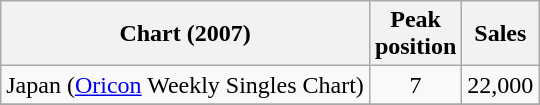<table class="wikitable sortable" border="1">
<tr>
<th>Chart (2007)</th>
<th>Peak<br>position</th>
<th>Sales</th>
</tr>
<tr>
<td>Japan (<a href='#'>Oricon</a> Weekly Singles Chart)</td>
<td align=center>7</td>
<td align=center>22,000</td>
</tr>
<tr>
</tr>
</table>
